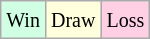<table class="wikitable">
<tr>
<td style="background-color: #d0ffe3;"><small>Win</small></td>
<td style="background-color: #ffffdd;"><small>Draw</small></td>
<td style="background-color: #ffd0e3;"><small>Loss</small></td>
</tr>
</table>
